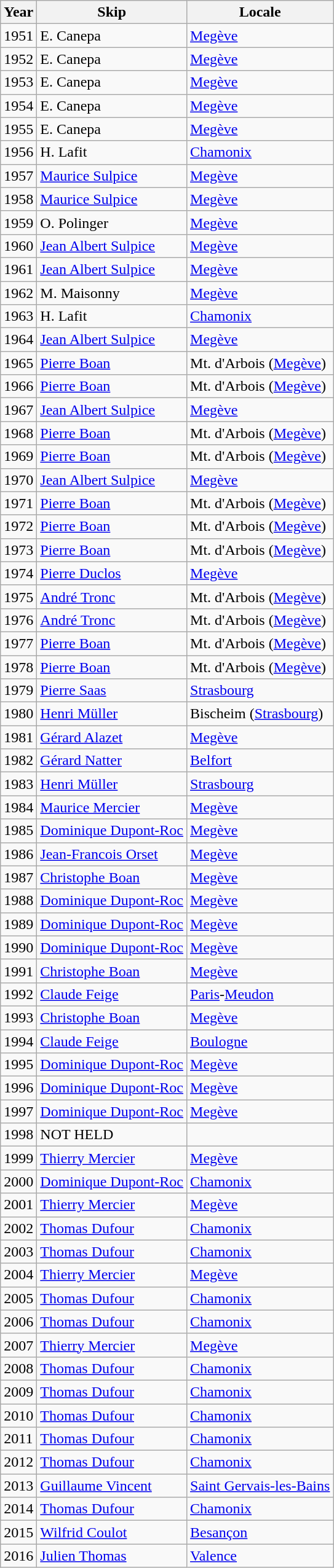<table class="wikitable" border="1">
<tr>
<th>Year</th>
<th>Skip</th>
<th>Locale</th>
</tr>
<tr>
<td>1951</td>
<td>E. Canepa</td>
<td><a href='#'>Megève</a></td>
</tr>
<tr>
<td>1952</td>
<td>E. Canepa</td>
<td><a href='#'>Megève</a></td>
</tr>
<tr>
<td>1953</td>
<td>E. Canepa</td>
<td><a href='#'>Megève</a></td>
</tr>
<tr>
<td>1954</td>
<td>E. Canepa</td>
<td><a href='#'>Megève</a></td>
</tr>
<tr>
<td>1955</td>
<td>E. Canepa</td>
<td><a href='#'>Megève</a></td>
</tr>
<tr>
<td>1956</td>
<td>H. Lafit</td>
<td><a href='#'>Chamonix</a></td>
</tr>
<tr>
<td>1957</td>
<td><a href='#'>Maurice Sulpice</a></td>
<td><a href='#'>Megève</a></td>
</tr>
<tr>
<td>1958</td>
<td><a href='#'>Maurice Sulpice</a></td>
<td><a href='#'>Megève</a></td>
</tr>
<tr>
<td>1959</td>
<td>O. Polinger</td>
<td><a href='#'>Megève</a></td>
</tr>
<tr>
<td>1960</td>
<td><a href='#'>Jean Albert Sulpice</a></td>
<td><a href='#'>Megève</a></td>
</tr>
<tr>
<td>1961</td>
<td><a href='#'>Jean Albert Sulpice</a></td>
<td><a href='#'>Megève</a></td>
</tr>
<tr>
<td>1962</td>
<td>M. Maisonny</td>
<td><a href='#'>Megève</a></td>
</tr>
<tr>
<td>1963</td>
<td>H. Lafit</td>
<td><a href='#'>Chamonix</a></td>
</tr>
<tr>
<td>1964</td>
<td><a href='#'>Jean Albert Sulpice</a></td>
<td><a href='#'>Megève</a></td>
</tr>
<tr>
<td>1965</td>
<td><a href='#'>Pierre Boan</a></td>
<td>Mt. d'Arbois (<a href='#'>Megève</a>)</td>
</tr>
<tr>
<td>1966</td>
<td><a href='#'>Pierre Boan</a></td>
<td>Mt. d'Arbois (<a href='#'>Megève</a>)</td>
</tr>
<tr>
<td>1967</td>
<td><a href='#'>Jean Albert Sulpice</a></td>
<td><a href='#'>Megève</a></td>
</tr>
<tr>
<td>1968</td>
<td><a href='#'>Pierre Boan</a></td>
<td>Mt. d'Arbois (<a href='#'>Megève</a>)</td>
</tr>
<tr>
<td>1969</td>
<td><a href='#'>Pierre Boan</a></td>
<td>Mt. d'Arbois (<a href='#'>Megève</a>)</td>
</tr>
<tr>
<td>1970</td>
<td><a href='#'>Jean Albert Sulpice</a></td>
<td><a href='#'>Megève</a></td>
</tr>
<tr>
<td>1971</td>
<td><a href='#'>Pierre Boan</a></td>
<td>Mt. d'Arbois (<a href='#'>Megève</a>)</td>
</tr>
<tr>
<td>1972</td>
<td><a href='#'>Pierre Boan</a></td>
<td>Mt. d'Arbois (<a href='#'>Megève</a>)</td>
</tr>
<tr>
<td>1973</td>
<td><a href='#'>Pierre Boan</a></td>
<td>Mt. d'Arbois (<a href='#'>Megève</a>)</td>
</tr>
<tr>
<td>1974</td>
<td><a href='#'>Pierre Duclos</a></td>
<td><a href='#'>Megève</a></td>
</tr>
<tr>
<td>1975</td>
<td><a href='#'>André Tronc</a></td>
<td>Mt. d'Arbois (<a href='#'>Megève</a>)</td>
</tr>
<tr>
<td>1976</td>
<td><a href='#'>André Tronc</a></td>
<td>Mt. d'Arbois (<a href='#'>Megève</a>)</td>
</tr>
<tr>
<td>1977</td>
<td><a href='#'>Pierre Boan</a></td>
<td>Mt. d'Arbois (<a href='#'>Megève</a>)</td>
</tr>
<tr>
<td>1978</td>
<td><a href='#'>Pierre Boan</a></td>
<td>Mt. d'Arbois (<a href='#'>Megève</a>)</td>
</tr>
<tr>
<td>1979</td>
<td><a href='#'>Pierre Saas</a></td>
<td><a href='#'>Strasbourg</a></td>
</tr>
<tr>
<td>1980</td>
<td><a href='#'>Henri Müller</a></td>
<td>Bischeim (<a href='#'>Strasbourg</a>)</td>
</tr>
<tr>
<td>1981</td>
<td><a href='#'>Gérard Alazet</a></td>
<td><a href='#'>Megève</a></td>
</tr>
<tr>
<td>1982</td>
<td><a href='#'>Gérard Natter</a></td>
<td><a href='#'>Belfort</a></td>
</tr>
<tr>
<td>1983</td>
<td><a href='#'>Henri Müller</a></td>
<td><a href='#'>Strasbourg</a></td>
</tr>
<tr>
<td>1984</td>
<td><a href='#'>Maurice Mercier</a></td>
<td><a href='#'>Megève</a></td>
</tr>
<tr>
<td>1985</td>
<td><a href='#'>Dominique Dupont-Roc</a></td>
<td><a href='#'>Megève</a></td>
</tr>
<tr>
<td>1986</td>
<td><a href='#'>Jean-Francois Orset</a></td>
<td><a href='#'>Megève</a></td>
</tr>
<tr>
<td>1987</td>
<td><a href='#'>Christophe Boan</a></td>
<td><a href='#'>Megève</a></td>
</tr>
<tr>
<td>1988</td>
<td><a href='#'>Dominique Dupont-Roc</a></td>
<td><a href='#'>Megève</a></td>
</tr>
<tr>
<td>1989</td>
<td><a href='#'>Dominique Dupont-Roc</a></td>
<td><a href='#'>Megève</a></td>
</tr>
<tr>
<td>1990</td>
<td><a href='#'>Dominique Dupont-Roc</a></td>
<td><a href='#'>Megève</a></td>
</tr>
<tr>
<td>1991</td>
<td><a href='#'>Christophe Boan</a></td>
<td><a href='#'>Megève</a></td>
</tr>
<tr>
<td>1992</td>
<td><a href='#'>Claude Feige</a></td>
<td><a href='#'>Paris</a>-<a href='#'>Meudon</a></td>
</tr>
<tr>
<td>1993</td>
<td><a href='#'>Christophe Boan</a></td>
<td><a href='#'>Megève</a></td>
</tr>
<tr>
<td>1994</td>
<td><a href='#'>Claude Feige</a></td>
<td><a href='#'>Boulogne</a></td>
</tr>
<tr>
<td>1995</td>
<td><a href='#'>Dominique Dupont-Roc</a></td>
<td><a href='#'>Megève</a></td>
</tr>
<tr>
<td>1996</td>
<td><a href='#'>Dominique Dupont-Roc</a></td>
<td><a href='#'>Megève</a></td>
</tr>
<tr>
<td>1997</td>
<td><a href='#'>Dominique Dupont-Roc</a></td>
<td><a href='#'>Megève</a></td>
</tr>
<tr>
<td>1998</td>
<td>NOT HELD</td>
<td></td>
</tr>
<tr>
<td>1999</td>
<td><a href='#'>Thierry Mercier</a></td>
<td><a href='#'>Megève</a></td>
</tr>
<tr>
<td>2000</td>
<td><a href='#'>Dominique Dupont-Roc</a></td>
<td><a href='#'>Chamonix</a></td>
</tr>
<tr>
<td>2001</td>
<td><a href='#'>Thierry Mercier</a></td>
<td><a href='#'>Megève</a></td>
</tr>
<tr>
<td>2002</td>
<td><a href='#'>Thomas Dufour</a></td>
<td><a href='#'>Chamonix</a></td>
</tr>
<tr>
<td>2003</td>
<td><a href='#'>Thomas Dufour</a></td>
<td><a href='#'>Chamonix</a></td>
</tr>
<tr>
<td>2004</td>
<td><a href='#'>Thierry Mercier</a></td>
<td><a href='#'>Megève</a></td>
</tr>
<tr>
<td>2005</td>
<td><a href='#'>Thomas Dufour</a></td>
<td><a href='#'>Chamonix</a></td>
</tr>
<tr>
<td>2006</td>
<td><a href='#'>Thomas Dufour</a></td>
<td><a href='#'>Chamonix</a></td>
</tr>
<tr>
<td>2007</td>
<td><a href='#'>Thierry Mercier</a></td>
<td><a href='#'>Megève</a></td>
</tr>
<tr>
<td>2008</td>
<td><a href='#'>Thomas Dufour</a></td>
<td><a href='#'>Chamonix</a></td>
</tr>
<tr>
<td>2009</td>
<td><a href='#'>Thomas Dufour</a></td>
<td><a href='#'>Chamonix</a></td>
</tr>
<tr>
<td>2010</td>
<td><a href='#'>Thomas Dufour</a></td>
<td><a href='#'>Chamonix</a></td>
</tr>
<tr>
<td>2011</td>
<td><a href='#'>Thomas Dufour</a></td>
<td><a href='#'>Chamonix</a></td>
</tr>
<tr>
<td>2012</td>
<td><a href='#'>Thomas Dufour</a></td>
<td><a href='#'>Chamonix</a></td>
</tr>
<tr>
<td>2013</td>
<td><a href='#'>Guillaume Vincent</a></td>
<td><a href='#'>Saint Gervais-les-Bains</a></td>
</tr>
<tr>
<td>2014</td>
<td><a href='#'>Thomas Dufour</a></td>
<td><a href='#'>Chamonix</a></td>
</tr>
<tr>
<td>2015</td>
<td><a href='#'>Wilfrid Coulot</a></td>
<td><a href='#'>Besançon</a></td>
</tr>
<tr>
<td>2016</td>
<td><a href='#'>Julien Thomas</a></td>
<td><a href='#'>Valence</a></td>
</tr>
</table>
